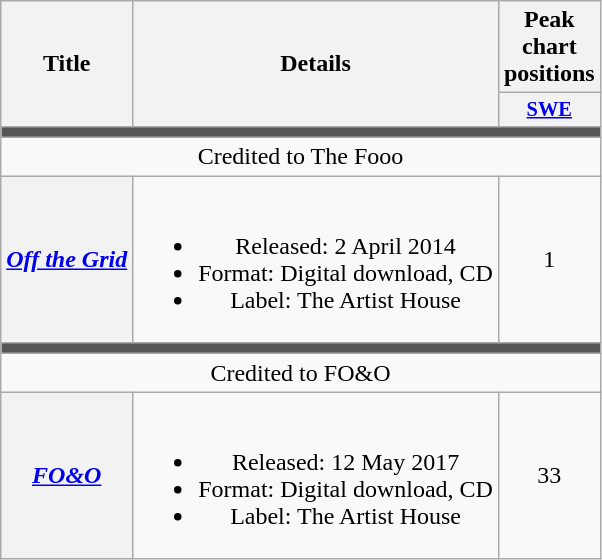<table class="wikitable plainrowheaders" style="text-align:center;">
<tr>
<th scope="col" rowspan="2">Title</th>
<th scope="col" rowspan="2">Details</th>
<th scope="col">Peak chart positions</th>
</tr>
<tr>
<th scope="col" style="width:3em;font-size:85%;"><a href='#'>SWE</a><br></th>
</tr>
<tr>
<td colspan="3" style="background:#555;"></td>
</tr>
<tr>
<td colspan=3>Credited to The Fooo</td>
</tr>
<tr>
<th scope="row"><em><a href='#'>Off the Grid</a></em></th>
<td><br><ul><li>Released: 2 April 2014</li><li>Format: Digital download, CD</li><li>Label: The Artist House</li></ul></td>
<td>1</td>
</tr>
<tr>
<td colspan="3" style="background:#555;"></td>
</tr>
<tr>
<td colspan=3>Credited to FO&O</td>
</tr>
<tr>
<th scope="row"><em><a href='#'>FO&O</a></em></th>
<td><br><ul><li>Released: 12 May 2017</li><li>Format: Digital download, CD</li><li>Label: The Artist House</li></ul></td>
<td>33<br></td>
</tr>
</table>
